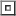<table>
<tr>
<td><br><table border=1>
<tr>
<td></td>
</tr>
</table>
</td>
</tr>
<tr>
</tr>
</table>
